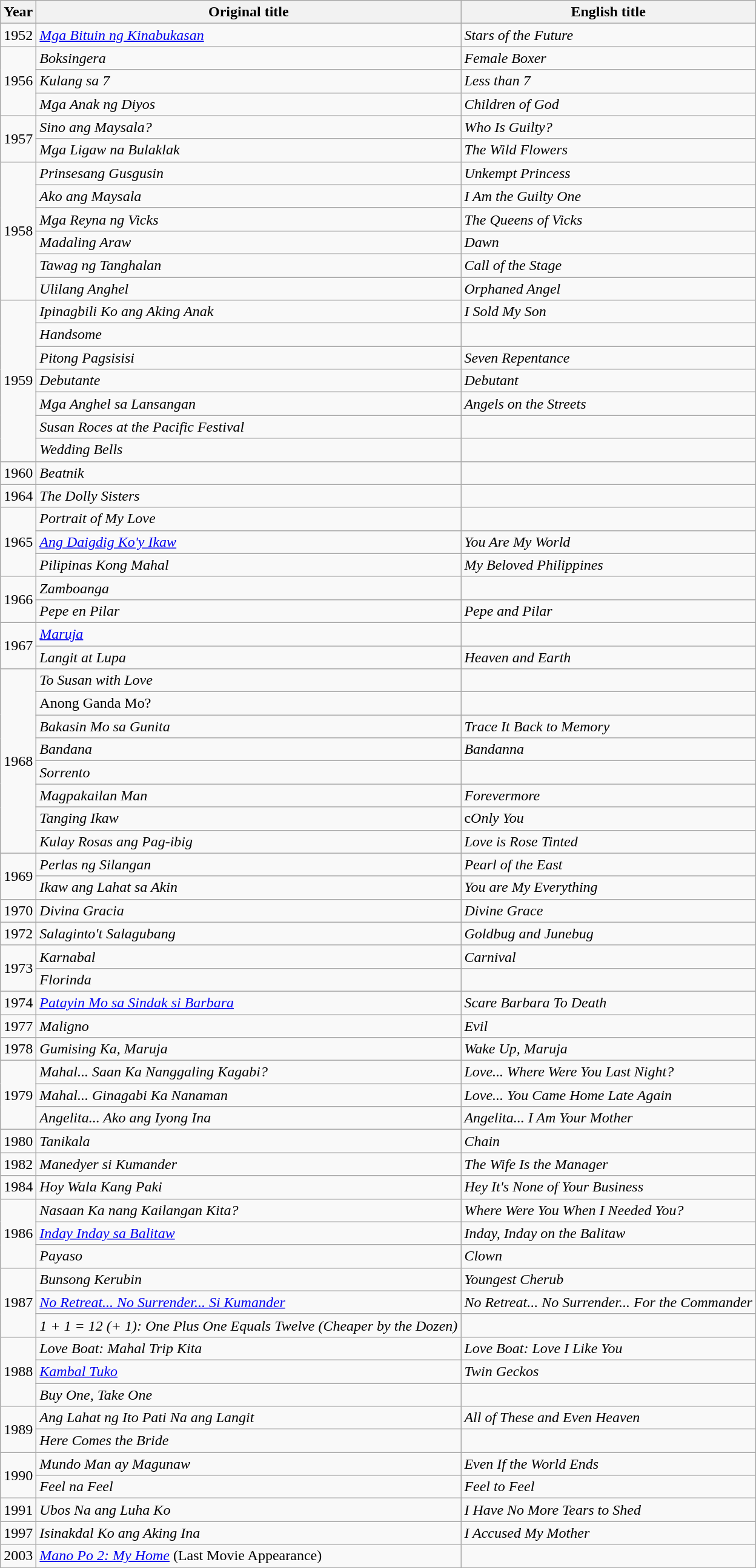<table class="wikitable plainrowheaders sortable">
<tr>
<th Scope="col">Year</th>
<th Scope="col">Original title</th>
<th>English title</th>
</tr>
<tr>
<td>1952</td>
<td><em><a href='#'>Mga Bituin ng Kinabukasan</a></em></td>
<td><em>Stars of the Future</em></td>
</tr>
<tr>
<td rowspan=3>1956</td>
<td><em>Boksingera</em></td>
<td><em>Female Boxer</em></td>
</tr>
<tr>
<td><em>Kulang sa 7</em></td>
<td><em>Less than 7</em></td>
</tr>
<tr>
<td><em>Mga Anak ng Diyos</em></td>
<td><em>Children of God</em></td>
</tr>
<tr>
<td rowspan="2">1957</td>
<td><em>Sino ang Maysala?</em></td>
<td><em>Who Is Guilty?</em></td>
</tr>
<tr>
<td><em>Mga Ligaw na Bulaklak</em></td>
<td><em>The Wild Flowers</em></td>
</tr>
<tr>
<td rowspan=6>1958</td>
<td><em>Prinsesang Gusgusin</em></td>
<td><em>Unkempt Princess</em></td>
</tr>
<tr>
<td><em>Ako ang Maysala</em></td>
<td><em>I Am the Guilty One</em></td>
</tr>
<tr>
<td><em>Mga Reyna ng Vicks</em></td>
<td><em>The Queens of Vicks</em></td>
</tr>
<tr>
<td><em>Madaling Araw</em></td>
<td><em>Dawn</em></td>
</tr>
<tr>
<td><em>Tawag ng Tanghalan</em></td>
<td><em>Call of the Stage</em></td>
</tr>
<tr>
<td><em>Ulilang Anghel</em></td>
<td><em>Orphaned Angel</em></td>
</tr>
<tr>
<td rowspan="7">1959</td>
<td><em>Ipinagbili Ko ang Aking Anak</em> </td>
<td><em>I Sold My Son</em></td>
</tr>
<tr>
<td><em>Handsome</em> </td>
<td></td>
</tr>
<tr>
<td><em>Pitong Pagsisisi</em> </td>
<td><em>Seven Repentance</em></td>
</tr>
<tr>
<td><em>Debutante</em> </td>
<td><em>Debutant</em></td>
</tr>
<tr>
<td><em>Mga Anghel sa Lansangan</em> </td>
<td><em>Angels on the Streets</em></td>
</tr>
<tr>
<td><em>Susan Roces at the Pacific Festival</em> </td>
<td></td>
</tr>
<tr>
<td><em>Wedding Bells</em> </td>
<td></td>
</tr>
<tr>
<td>1960</td>
<td><em>Beatnik</em></td>
<td></td>
</tr>
<tr>
<td>1964</td>
<td><em>The Dolly Sisters</em></td>
<td></td>
</tr>
<tr>
<td rowspan=3>1965</td>
<td><em>Portrait of My Love</em></td>
<td></td>
</tr>
<tr>
<td><em><a href='#'>Ang Daigdig Ko'y Ikaw</a></em></td>
<td><em>You Are My World</em></td>
</tr>
<tr>
<td><em>Pilipinas Kong Mahal</em></td>
<td><em>My Beloved Philippines</em></td>
</tr>
<tr>
<td rowspan=2>1966</td>
<td><em>Zamboanga</em></td>
<td></td>
</tr>
<tr>
<td><em>Pepe en Pilar</em></td>
<td><em>Pepe and Pilar</em></td>
</tr>
<tr>
</tr>
<tr>
<td rowspan=2>1967</td>
<td><em><a href='#'>Maruja</a></em></td>
<td></td>
</tr>
<tr>
<td><em>Langit at Lupa</em></td>
<td><em>Heaven and Earth</em></td>
</tr>
<tr>
<td rowspan="8">1968</td>
<td><em>To Susan with Love</em></td>
<td></td>
</tr>
<tr>
<td>Anong Ganda Mo?</td>
<td></td>
</tr>
<tr>
<td><em>Bakasin Mo sa Gunita</em></td>
<td><em>Trace It Back to Memory</em></td>
</tr>
<tr>
<td><em>Bandana</em></td>
<td><em>Bandanna</em></td>
</tr>
<tr>
<td><em>Sorrento</em></td>
<td></td>
</tr>
<tr>
<td><em>Magpakailan Man</em></td>
<td><em>Forevermore</em></td>
</tr>
<tr>
<td><em>Tanging Ikaw</em></td>
<td>c<em>Only You</em></td>
</tr>
<tr>
<td><em>Kulay Rosas ang Pag-ibig</em></td>
<td><em>Love is Rose Tinted</em></td>
</tr>
<tr>
<td rowspan=2>1969</td>
<td><em>Perlas ng Silangan</em></td>
<td><em>Pearl of the East</em></td>
</tr>
<tr>
<td><em>Ikaw ang Lahat sa Akin</em></td>
<td><em>You are My Everything</em></td>
</tr>
<tr>
<td>1970</td>
<td><em>Divina Gracia</em></td>
<td><em>Divine Grace</em></td>
</tr>
<tr>
<td>1972</td>
<td><em>Salaginto't Salagubang</em></td>
<td><em>Goldbug and Junebug</em></td>
</tr>
<tr>
<td rowspan=2>1973</td>
<td><em>Karnabal</em></td>
<td><em>Carnival</em></td>
</tr>
<tr>
<td><em>Florinda</em></td>
<td></td>
</tr>
<tr>
<td>1974</td>
<td><em><a href='#'>Patayin Mo sa Sindak si Barbara</a></em></td>
<td><em>Scare Barbara To Death</em></td>
</tr>
<tr>
<td>1977</td>
<td><em>Maligno</em></td>
<td><em>Evil</em></td>
</tr>
<tr>
<td>1978</td>
<td><em>Gumising Ka, Maruja</em></td>
<td><em>Wake Up, Maruja</em></td>
</tr>
<tr>
<td rowspan=3>1979</td>
<td><em>Mahal... Saan Ka Nanggaling Kagabi?</em></td>
<td><em>Love... Where Were You Last Night?</em></td>
</tr>
<tr>
<td><em>Mahal... Ginagabi Ka Nanaman</em></td>
<td><em>Love... You Came Home Late Again</em></td>
</tr>
<tr>
<td><em>Angelita... Ako ang Iyong Ina</em></td>
<td><em>Angelita... I Am Your Mother</em></td>
</tr>
<tr>
<td>1980</td>
<td><em>Tanikala</em></td>
<td><em>Chain</em></td>
</tr>
<tr>
<td>1982</td>
<td><em>Manedyer si Kumander</em></td>
<td><em>The Wife Is the Manager</em></td>
</tr>
<tr>
<td>1984</td>
<td><em>Hoy Wala Kang Paki</em></td>
<td><em>Hey It's None of Your Business</em></td>
</tr>
<tr>
<td rowspan=3>1986</td>
<td><em>Nasaan Ka nang Kailangan Kita?</em></td>
<td><em>Where Were You When I Needed You?</em></td>
</tr>
<tr>
<td><em><a href='#'>Inday Inday sa Balitaw</a></em></td>
<td><em>Inday, Inday on the Balitaw</em></td>
</tr>
<tr>
<td><em>Payaso</em></td>
<td><em>Clown</em></td>
</tr>
<tr>
<td rowspan=3>1987</td>
<td><em>Bunsong Kerubin</em></td>
<td><em>Youngest Cherub</em></td>
</tr>
<tr>
<td><em><a href='#'>No Retreat... No Surrender... Si Kumander</a></em></td>
<td><em>No Retreat... No Surrender... For the Commander</em></td>
</tr>
<tr>
<td><em>1 + 1 = 12 (+ 1): One Plus One Equals Twelve (Cheaper by the Dozen)</em></td>
<td></td>
</tr>
<tr>
<td rowspan=3>1988</td>
<td><em>Love Boat: Mahal Trip Kita</em></td>
<td><em>Love Boat: Love I Like You</em></td>
</tr>
<tr>
<td><em><a href='#'>Kambal Tuko</a></em></td>
<td><em>Twin Geckos</em></td>
</tr>
<tr>
<td><em>Buy One, Take One</em></td>
<td></td>
</tr>
<tr>
<td rowspan=2>1989</td>
<td><em>Ang Lahat ng Ito Pati Na ang Langit</em></td>
<td><em>All of These and Even Heaven</em></td>
</tr>
<tr>
<td><em>Here Comes the Bride</em></td>
<td></td>
</tr>
<tr>
<td rowspan=2>1990</td>
<td><em>Mundo Man ay Magunaw</em></td>
<td><em>Even If the World Ends</em></td>
</tr>
<tr>
<td><em>Feel na Feel</em></td>
<td><em>Feel to Feel</em></td>
</tr>
<tr>
<td>1991</td>
<td><em>Ubos Na ang Luha Ko</em></td>
<td><em>I Have No More Tears to Shed</em></td>
</tr>
<tr>
<td>1997</td>
<td><em>Isinakdal Ko ang Aking Ina</em></td>
<td><em>I Accused My Mother</em></td>
</tr>
<tr>
<td>2003</td>
<td><em><a href='#'>Mano Po 2: My Home</a></em> (Last Movie Appearance)</td>
<td></td>
</tr>
</table>
